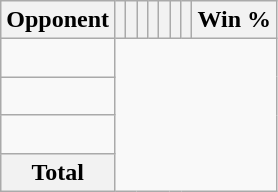<table class="wikitable sortable collapsible collapsed" style="text-align: center;">
<tr>
<th>Opponent</th>
<th></th>
<th></th>
<th></th>
<th></th>
<th></th>
<th></th>
<th></th>
<th>Win %</th>
</tr>
<tr>
<td align="left"><br></td>
</tr>
<tr>
<td align="left"><br></td>
</tr>
<tr>
<td align="left"><br></td>
</tr>
<tr class="sortbottom">
<th>Total<br></th>
</tr>
</table>
